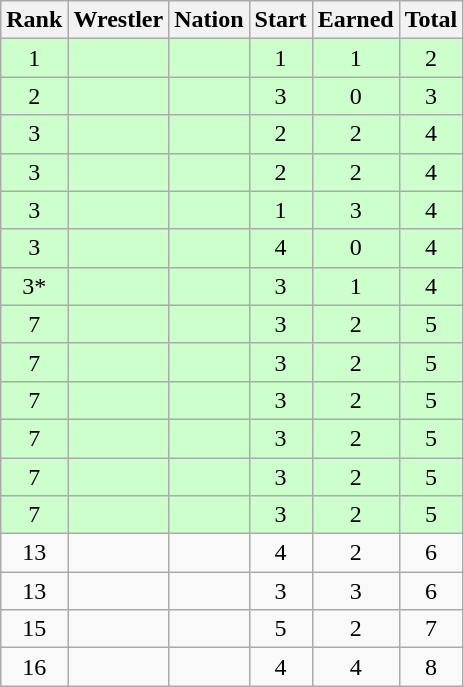<table class="wikitable sortable" style="text-align:center;">
<tr>
<th>Rank</th>
<th>Wrestler</th>
<th>Nation</th>
<th>Start</th>
<th>Earned</th>
<th>Total</th>
</tr>
<tr style="background:#cfc;">
<td>1</td>
<td align=left></td>
<td align=left></td>
<td>1</td>
<td>1</td>
<td>2</td>
</tr>
<tr style="background:#cfc;">
<td>2</td>
<td align=left></td>
<td align=left></td>
<td>3</td>
<td>0</td>
<td>3</td>
</tr>
<tr style="background:#cfc;">
<td>3</td>
<td align=left></td>
<td align=left></td>
<td>2</td>
<td>2</td>
<td>4</td>
</tr>
<tr style="background:#cfc;">
<td>3</td>
<td align=left></td>
<td align=left></td>
<td>2</td>
<td>2</td>
<td>4</td>
</tr>
<tr style="background:#cfc;">
<td>3</td>
<td align=left></td>
<td align=left></td>
<td>1</td>
<td>3</td>
<td>4</td>
</tr>
<tr style="background:#cfc;">
<td>3</td>
<td align=left></td>
<td align=left></td>
<td>4</td>
<td>0</td>
<td>4</td>
</tr>
<tr style="background:#cfc;">
<td>3*</td>
<td align=left></td>
<td align=left></td>
<td>3</td>
<td>1</td>
<td>4</td>
</tr>
<tr style="background:#cfc;">
<td>7</td>
<td align=left></td>
<td align=left></td>
<td>3</td>
<td>2</td>
<td>5</td>
</tr>
<tr style="background:#cfc;">
<td>7</td>
<td align=left></td>
<td align=left></td>
<td>3</td>
<td>2</td>
<td>5</td>
</tr>
<tr style="background:#cfc;">
<td>7</td>
<td align=left></td>
<td align=left></td>
<td>3</td>
<td>2</td>
<td>5</td>
</tr>
<tr style="background:#cfc;">
<td>7</td>
<td align=left></td>
<td align=left></td>
<td>3</td>
<td>2</td>
<td>5</td>
</tr>
<tr style="background:#cfc;">
<td>7</td>
<td align=left></td>
<td align=left></td>
<td>3</td>
<td>2</td>
<td>5</td>
</tr>
<tr style="background:#cfc;">
<td>7</td>
<td align=left></td>
<td align=left></td>
<td>3</td>
<td>2</td>
<td>5</td>
</tr>
<tr>
<td>13</td>
<td align=left></td>
<td align=left></td>
<td>4</td>
<td>2</td>
<td>6</td>
</tr>
<tr>
<td>13</td>
<td align=left></td>
<td align=left></td>
<td>3</td>
<td>3</td>
<td>6</td>
</tr>
<tr>
<td>15</td>
<td align=left></td>
<td align=left></td>
<td>5</td>
<td>2</td>
<td>7</td>
</tr>
<tr>
<td>16</td>
<td align=left></td>
<td align=left></td>
<td>4</td>
<td>4</td>
<td>8</td>
</tr>
</table>
